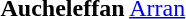<table border="0">
<tr>
<td></td>
<td><strong>Aucheleffan</strong> <a href='#'>Arran</a> </td>
</tr>
</table>
